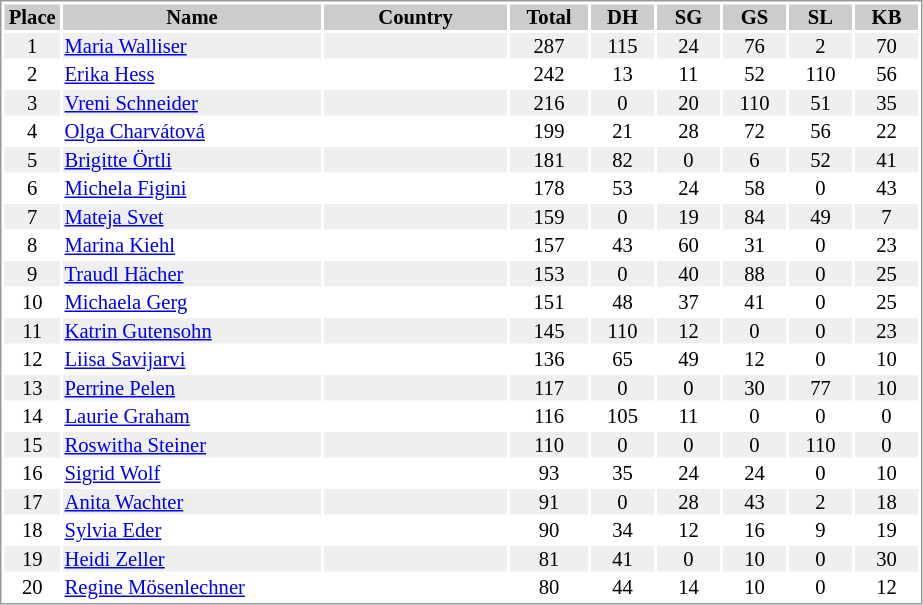<table border="0" style="border: 1px solid #999; background-color:#FFFFFF; text-align:center; font-size:86%; line-height:15px;">
<tr align="center" bgcolor="#CCCCCC">
<th width=35>Place</th>
<th width=170>Name</th>
<th width=120>Country</th>
<th width=50>Total</th>
<th width=40>DH</th>
<th width=40>SG</th>
<th width=40>GS</th>
<th width=40>SL</th>
<th width=40>KB</th>
</tr>
<tr bgcolor="#EFEFEF">
<td>1</td>
<td align="left"><a href='#'>Maria Walliser</a></td>
<td align="left"></td>
<td>287</td>
<td>115</td>
<td>24</td>
<td>76</td>
<td>2</td>
<td>70</td>
</tr>
<tr>
<td>2</td>
<td align="left"><a href='#'>Erika Hess</a></td>
<td align="left"></td>
<td>242</td>
<td>13</td>
<td>11</td>
<td>52</td>
<td>110</td>
<td>56</td>
</tr>
<tr bgcolor="#EFEFEF">
<td>3</td>
<td align="left"><a href='#'>Vreni Schneider</a></td>
<td align="left"></td>
<td>216</td>
<td>0</td>
<td>20</td>
<td>110</td>
<td>51</td>
<td>35</td>
</tr>
<tr>
<td>4</td>
<td align="left"><a href='#'>Olga Charvátová</a></td>
<td align="left"></td>
<td>199</td>
<td>21</td>
<td>28</td>
<td>72</td>
<td>56</td>
<td>22</td>
</tr>
<tr bgcolor="#EFEFEF">
<td>5</td>
<td align="left"><a href='#'>Brigitte Örtli</a></td>
<td align="left"></td>
<td>181</td>
<td>82</td>
<td>0</td>
<td>6</td>
<td>52</td>
<td>41</td>
</tr>
<tr>
<td>6</td>
<td align="left"><a href='#'>Michela Figini</a></td>
<td align="left"></td>
<td>178</td>
<td>53</td>
<td>24</td>
<td>58</td>
<td>0</td>
<td>43</td>
</tr>
<tr bgcolor="#EFEFEF">
<td>7</td>
<td align="left"><a href='#'>Mateja Svet</a></td>
<td align="left"></td>
<td>159</td>
<td>0</td>
<td>19</td>
<td>84</td>
<td>49</td>
<td>7</td>
</tr>
<tr>
<td>8</td>
<td align="left"><a href='#'>Marina Kiehl</a></td>
<td align="left"></td>
<td>157</td>
<td>43</td>
<td>60</td>
<td>31</td>
<td>0</td>
<td>23</td>
</tr>
<tr bgcolor="#EFEFEF">
<td>9</td>
<td align="left"><a href='#'>Traudl Hächer</a></td>
<td align="left"></td>
<td>153</td>
<td>0</td>
<td>40</td>
<td>88</td>
<td>0</td>
<td>25</td>
</tr>
<tr>
<td>10</td>
<td align="left"><a href='#'>Michaela Gerg</a></td>
<td align="left"></td>
<td>151</td>
<td>48</td>
<td>37</td>
<td>41</td>
<td>0</td>
<td>25</td>
</tr>
<tr bgcolor="#EFEFEF">
<td>11</td>
<td align="left"><a href='#'>Katrin Gutensohn</a></td>
<td align="left"></td>
<td>145</td>
<td>110</td>
<td>12</td>
<td>0</td>
<td>0</td>
<td>23</td>
</tr>
<tr>
<td>12</td>
<td align="left"><a href='#'>Liisa Savijarvi</a></td>
<td align="left"></td>
<td>136</td>
<td>65</td>
<td>49</td>
<td>12</td>
<td>0</td>
<td>10</td>
</tr>
<tr bgcolor="#EFEFEF">
<td>13</td>
<td align="left"><a href='#'>Perrine Pelen</a></td>
<td align="left"></td>
<td>117</td>
<td>0</td>
<td>0</td>
<td>30</td>
<td>77</td>
<td>10</td>
</tr>
<tr>
<td>14</td>
<td align="left"><a href='#'>Laurie Graham</a></td>
<td align="left"></td>
<td>116</td>
<td>105</td>
<td>11</td>
<td>0</td>
<td>0</td>
<td>0</td>
</tr>
<tr bgcolor="#EFEFEF">
<td>15</td>
<td align="left"><a href='#'>Roswitha Steiner</a></td>
<td align="left"></td>
<td>110</td>
<td>0</td>
<td>0</td>
<td>0</td>
<td>110</td>
<td>0</td>
</tr>
<tr>
<td>16</td>
<td align="left"><a href='#'>Sigrid Wolf</a></td>
<td align="left"></td>
<td>93</td>
<td>35</td>
<td>24</td>
<td>24</td>
<td>0</td>
<td>10</td>
</tr>
<tr bgcolor="#EFEFEF">
<td>17</td>
<td align="left"><a href='#'>Anita Wachter</a></td>
<td align="left"></td>
<td>91</td>
<td>0</td>
<td>28</td>
<td>43</td>
<td>2</td>
<td>18</td>
</tr>
<tr>
<td>18</td>
<td align="left"><a href='#'>Sylvia Eder</a></td>
<td align="left"></td>
<td>90</td>
<td>34</td>
<td>12</td>
<td>16</td>
<td>9</td>
<td>19</td>
</tr>
<tr bgcolor="#EFEFEF">
<td>19</td>
<td align="left"><a href='#'>Heidi Zeller</a></td>
<td align="left"></td>
<td>81</td>
<td>41</td>
<td>0</td>
<td>10</td>
<td>0</td>
<td>30</td>
</tr>
<tr>
<td>20</td>
<td align="left"><a href='#'>Regine Mösenlechner</a></td>
<td align="left"></td>
<td>80</td>
<td>44</td>
<td>14</td>
<td>10</td>
<td>0</td>
<td>12</td>
</tr>
</table>
